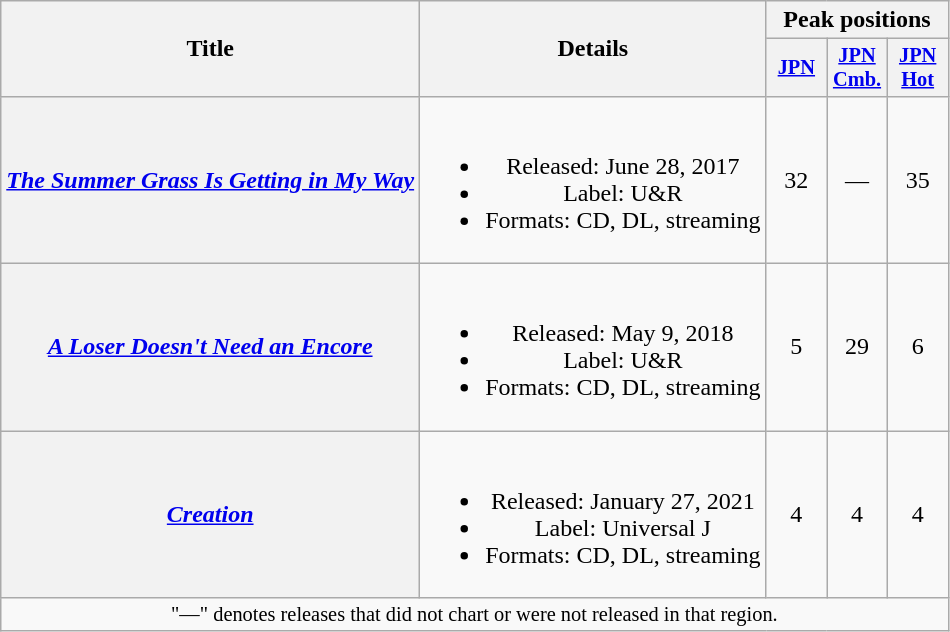<table class="wikitable plainrowheaders" style="text-align:center">
<tr>
<th scope="col" rowspan="2">Title</th>
<th scope="col" rowspan="2">Details</th>
<th scope="col" colspan="3">Peak positions</th>
</tr>
<tr>
<th scope="col" style="width:2.5em;font-size:85%"><a href='#'>JPN</a><br></th>
<th scope="col" style="width:2.5em;font-size:85%"><a href='#'>JPN<br>Cmb.</a><br></th>
<th scope="col" style="width:2.5em;font-size:85%"><a href='#'>JPN<br>Hot</a><br></th>
</tr>
<tr>
<th scope="row"><em><a href='#'>The Summer Grass Is Getting in My Way</a></em></th>
<td><br><ul><li>Released: June 28, 2017</li><li>Label: U&R</li><li>Formats: CD, DL, streaming</li></ul></td>
<td>32</td>
<td>—</td>
<td>35</td>
</tr>
<tr>
<th scope="row"><em><a href='#'>A Loser Doesn't Need an Encore</a></em></th>
<td><br><ul><li>Released: May 9, 2018</li><li>Label: U&R</li><li>Formats: CD, DL, streaming</li></ul></td>
<td>5</td>
<td>29</td>
<td>6</td>
</tr>
<tr>
<th scope="row"><em><a href='#'>Creation</a></em></th>
<td><br><ul><li>Released: January 27, 2021</li><li>Label: Universal J</li><li>Formats: CD, DL, streaming</li></ul></td>
<td>4</td>
<td>4</td>
<td>4</td>
</tr>
<tr>
<td colspan="5" style="font-size:85%">"—" denotes releases that did not chart or were not released in that region.</td>
</tr>
</table>
